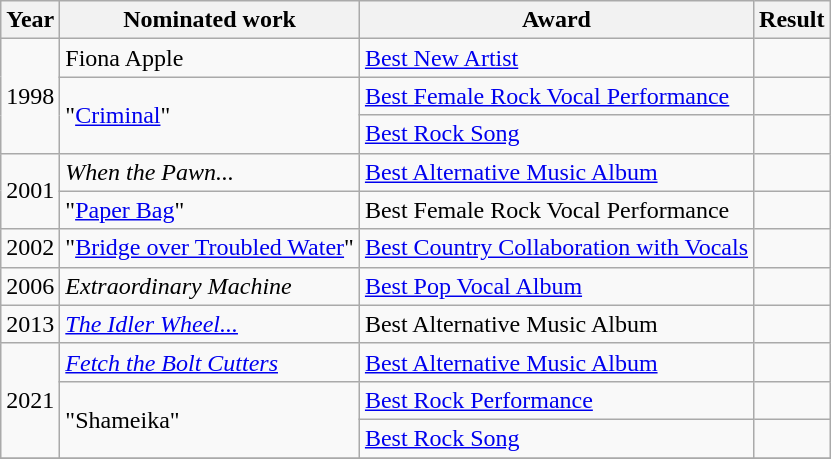<table class="wikitable">
<tr>
<th>Year</th>
<th>Nominated work</th>
<th>Award</th>
<th>Result</th>
</tr>
<tr>
<td align="center" rowspan=3>1998</td>
<td>Fiona Apple</td>
<td><a href='#'>Best New Artist</a></td>
<td><br></td>
</tr>
<tr>
<td rowspan=2>"<a href='#'>Criminal</a>"</td>
<td><a href='#'>Best Female Rock Vocal Performance</a></td>
<td></td>
</tr>
<tr>
<td><a href='#'>Best Rock Song</a></td>
<td></td>
</tr>
<tr>
<td align="center" rowspan=2>2001</td>
<td><em>When the Pawn...</em></td>
<td><a href='#'>Best Alternative Music Album</a></td>
<td></td>
</tr>
<tr>
<td>"<a href='#'>Paper Bag</a>"</td>
<td>Best Female Rock Vocal Performance</td>
<td></td>
</tr>
<tr>
<td align="center">2002</td>
<td>"<a href='#'>Bridge over Troubled Water</a>"<br></td>
<td><a href='#'>Best Country Collaboration with Vocals</a></td>
<td></td>
</tr>
<tr>
<td align="center">2006</td>
<td><em>Extraordinary Machine</em></td>
<td><a href='#'>Best Pop Vocal Album</a></td>
<td></td>
</tr>
<tr>
<td align="center">2013</td>
<td><em><a href='#'>The Idler Wheel...</a></em></td>
<td>Best Alternative Music Album</td>
<td></td>
</tr>
<tr>
<td align="center" rowspan=3>2021</td>
<td><em><a href='#'>Fetch the Bolt Cutters</a></em></td>
<td><a href='#'>Best Alternative Music Album</a></td>
<td></td>
</tr>
<tr>
<td rowspan=2>"Shameika"</td>
<td><a href='#'>Best Rock Performance</a></td>
<td></td>
</tr>
<tr>
<td><a href='#'>Best Rock Song</a></td>
<td></td>
</tr>
<tr>
</tr>
</table>
